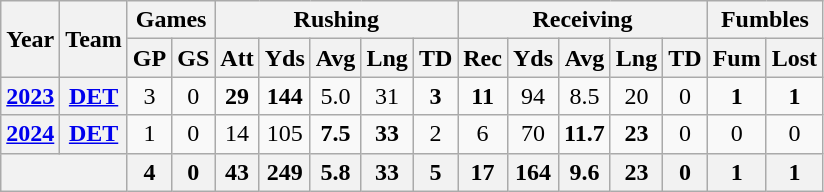<table class=wikitable style="text-align:center;">
<tr>
<th rowspan="2">Year</th>
<th rowspan="2">Team</th>
<th colspan="2">Games</th>
<th colspan="5">Rushing</th>
<th colspan="5">Receiving</th>
<th colspan="2">Fumbles</th>
</tr>
<tr>
<th>GP</th>
<th>GS</th>
<th>Att</th>
<th>Yds</th>
<th>Avg</th>
<th>Lng</th>
<th>TD</th>
<th>Rec</th>
<th>Yds</th>
<th>Avg</th>
<th>Lng</th>
<th>TD</th>
<th>Fum</th>
<th>Lost</th>
</tr>
<tr>
<th><a href='#'>2023</a></th>
<th><a href='#'>DET</a></th>
<td>3</td>
<td>0</td>
<td><strong>29</strong></td>
<td><strong>144</strong></td>
<td>5.0</td>
<td>31</td>
<td><strong>3</strong></td>
<td><strong>11</strong></td>
<td>94</td>
<td>8.5</td>
<td>20</td>
<td>0</td>
<td><strong>1</strong></td>
<td><strong>1</strong></td>
</tr>
<tr>
<th><a href='#'>2024</a></th>
<th><a href='#'>DET</a></th>
<td>1</td>
<td>0</td>
<td>14</td>
<td>105</td>
<td><strong>7.5</strong></td>
<td><strong>33</strong></td>
<td>2</td>
<td>6</td>
<td>70</td>
<td><strong>11.7</strong></td>
<td><strong>23</strong></td>
<td>0</td>
<td>0</td>
<td>0</td>
</tr>
<tr>
<th colspan="2"></th>
<th>4</th>
<th>0</th>
<th>43</th>
<th>249</th>
<th>5.8</th>
<th>33</th>
<th>5</th>
<th>17</th>
<th>164</th>
<th>9.6</th>
<th>23</th>
<th>0</th>
<th>1</th>
<th>1</th>
</tr>
</table>
